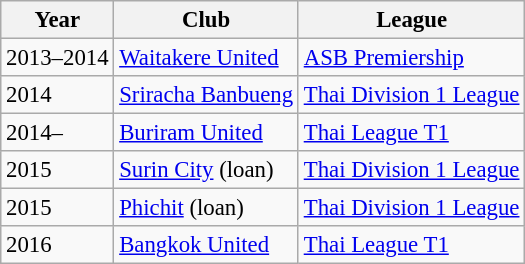<table class="wikitable" style="font-size:95%;">
<tr>
<th>Year</th>
<th>Club</th>
<th>League</th>
</tr>
<tr>
<td>2013–2014</td>
<td><a href='#'>Waitakere United</a></td>
<td><a href='#'>ASB Premiership</a></td>
</tr>
<tr>
<td>2014</td>
<td><a href='#'>Sriracha Banbueng</a></td>
<td><a href='#'>Thai Division 1 League</a></td>
</tr>
<tr>
<td>2014–</td>
<td><a href='#'>Buriram United</a></td>
<td><a href='#'>Thai League T1</a></td>
</tr>
<tr>
<td>2015</td>
<td><a href='#'>Surin City</a> (loan)</td>
<td><a href='#'>Thai Division 1 League</a></td>
</tr>
<tr>
<td>2015</td>
<td><a href='#'>Phichit</a> (loan)</td>
<td><a href='#'>Thai Division 1 League</a></td>
</tr>
<tr>
<td>2016</td>
<td><a href='#'>Bangkok United</a></td>
<td><a href='#'>Thai League T1</a></td>
</tr>
</table>
